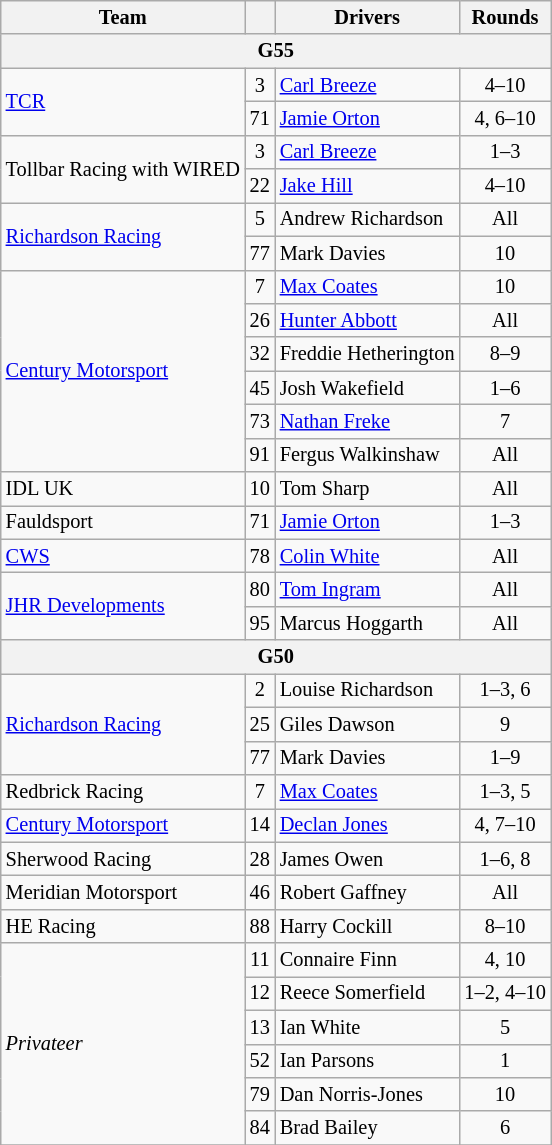<table class="wikitable" style="font-size: 85%;">
<tr>
<th>Team</th>
<th></th>
<th>Drivers</th>
<th>Rounds</th>
</tr>
<tr>
<th colspan=4>G55</th>
</tr>
<tr>
<td rowspan=2><a href='#'>TCR</a></td>
<td align=center>3</td>
<td> <a href='#'>Carl Breeze</a></td>
<td align=center>4–10</td>
</tr>
<tr>
<td align=center>71</td>
<td> <a href='#'>Jamie Orton</a></td>
<td align=center>4, 6–10</td>
</tr>
<tr>
<td rowspan=2>Tollbar Racing with WIRED</td>
<td align=center>3</td>
<td> <a href='#'>Carl Breeze</a></td>
<td align=center>1–3</td>
</tr>
<tr>
<td align=center>22</td>
<td> <a href='#'>Jake Hill</a></td>
<td align=center>4–10</td>
</tr>
<tr>
<td rowspan=2><a href='#'>Richardson Racing</a></td>
<td align=center>5</td>
<td> Andrew Richardson</td>
<td align=center>All</td>
</tr>
<tr>
<td align=center>77</td>
<td> Mark Davies</td>
<td align=center>10</td>
</tr>
<tr>
<td rowspan=6><a href='#'>Century Motorsport</a></td>
<td align=center>7</td>
<td> <a href='#'>Max Coates</a></td>
<td align=center>10</td>
</tr>
<tr>
<td align=center>26</td>
<td> <a href='#'>Hunter Abbott</a></td>
<td align=center>All</td>
</tr>
<tr>
<td align=center>32</td>
<td> Freddie Hetherington</td>
<td align=center>8–9</td>
</tr>
<tr>
<td align=center>45</td>
<td> Josh Wakefield</td>
<td align=center>1–6</td>
</tr>
<tr>
<td align=center>73</td>
<td> <a href='#'>Nathan Freke</a></td>
<td align=center>7</td>
</tr>
<tr>
<td align=center>91</td>
<td> Fergus Walkinshaw</td>
<td align=center>All</td>
</tr>
<tr>
<td>IDL UK</td>
<td align=center>10</td>
<td> Tom Sharp</td>
<td align=center>All</td>
</tr>
<tr>
<td>Fauldsport</td>
<td align=center>71</td>
<td> <a href='#'>Jamie Orton</a></td>
<td align=center>1–3</td>
</tr>
<tr>
<td><a href='#'>CWS</a></td>
<td align=center>78</td>
<td> <a href='#'>Colin White</a></td>
<td align=center>All</td>
</tr>
<tr>
<td rowspan=2><a href='#'>JHR Developments</a></td>
<td align=center>80</td>
<td> <a href='#'>Tom Ingram</a></td>
<td align=center>All</td>
</tr>
<tr>
<td align=center>95</td>
<td> Marcus Hoggarth</td>
<td align=center>All</td>
</tr>
<tr>
<th colspan=4>G50</th>
</tr>
<tr>
<td rowspan=3><a href='#'>Richardson Racing</a></td>
<td align=center>2</td>
<td> Louise Richardson</td>
<td align=center>1–3, 6</td>
</tr>
<tr>
<td align=center>25</td>
<td> Giles Dawson</td>
<td align=center>9</td>
</tr>
<tr>
<td align=center>77</td>
<td> Mark Davies</td>
<td align=center>1–9</td>
</tr>
<tr>
<td>Redbrick Racing</td>
<td align=center>7</td>
<td> <a href='#'>Max Coates</a></td>
<td align=center>1–3, 5</td>
</tr>
<tr>
<td><a href='#'>Century Motorsport</a></td>
<td align=center>14</td>
<td> <a href='#'>Declan Jones</a></td>
<td align=center>4, 7–10</td>
</tr>
<tr>
<td>Sherwood Racing</td>
<td align=center>28</td>
<td> James Owen</td>
<td align=center>1–6, 8</td>
</tr>
<tr>
<td>Meridian Motorsport</td>
<td align=center>46</td>
<td> Robert Gaffney</td>
<td align=center>All</td>
</tr>
<tr>
<td>HE Racing</td>
<td align=center>88</td>
<td> Harry Cockill</td>
<td align=center>8–10</td>
</tr>
<tr>
<td rowspan=6><em>Privateer</em></td>
<td align=center>11</td>
<td> Connaire Finn</td>
<td align=center>4, 10</td>
</tr>
<tr>
<td align=center>12</td>
<td> Reece Somerfield</td>
<td align=center>1–2, 4–10</td>
</tr>
<tr>
<td align=center>13</td>
<td> Ian White</td>
<td align=center>5</td>
</tr>
<tr>
<td align=center>52</td>
<td> Ian Parsons</td>
<td align=center>1</td>
</tr>
<tr>
<td align=center>79</td>
<td> Dan Norris-Jones</td>
<td align=center>10</td>
</tr>
<tr>
<td align=center>84</td>
<td> Brad Bailey</td>
<td align=center>6</td>
</tr>
<tr>
</tr>
</table>
